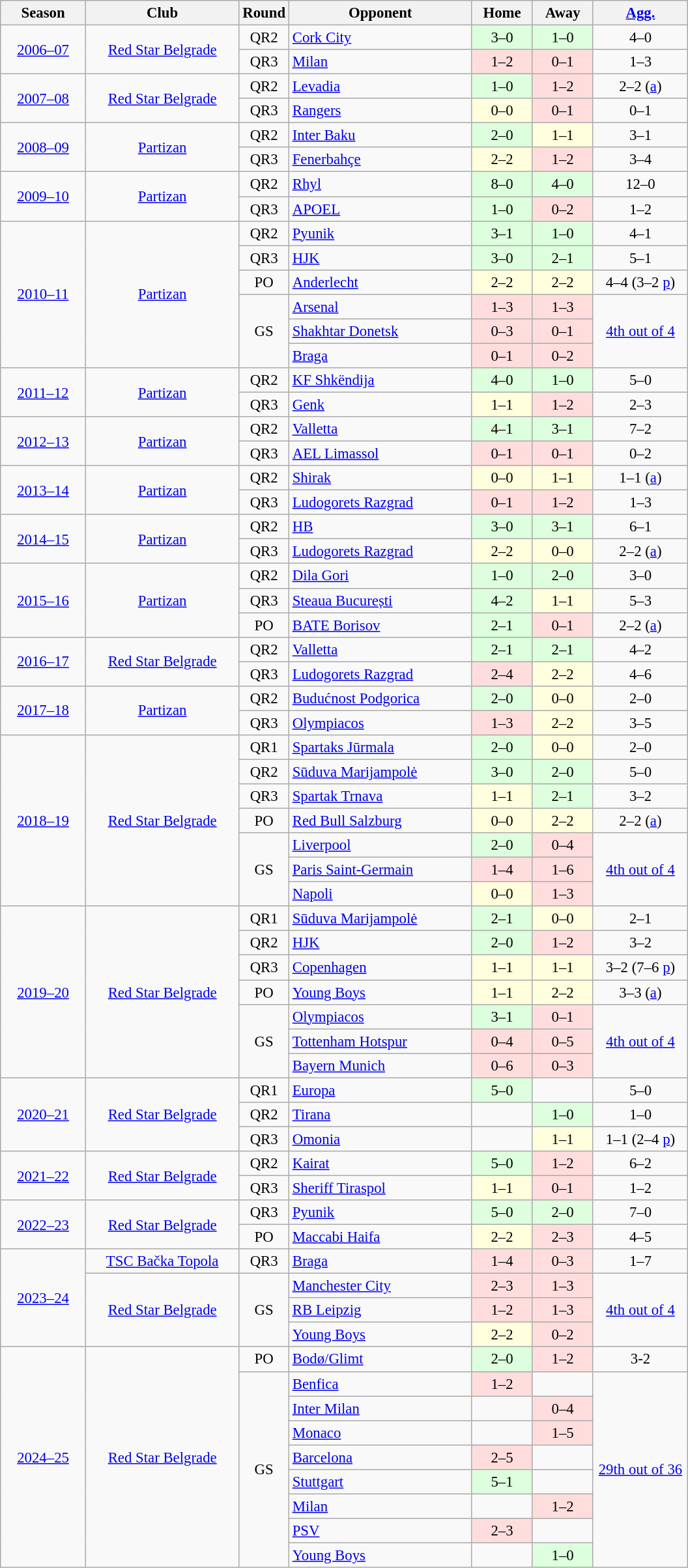<table class="wikitable" style="font-size:95%; text-align: center;">
<tr>
<th width="80">Season</th>
<th width="150">Club</th>
<th width="30">Round</th>
<th width="180">Opponent</th>
<th width="55">Home</th>
<th width="55">Away</th>
<th width="90"><a href='#'>Agg.</a></th>
</tr>
<tr>
<td rowspan=2><a href='#'>2006–07</a></td>
<td rowspan=2><a href='#'>Red Star Belgrade</a></td>
<td>QR2</td>
<td align="left"> <a href='#'>Cork City</a></td>
<td bgcolor="#ddffdd">3–0</td>
<td bgcolor="#ddffdd">1–0</td>
<td>4–0</td>
</tr>
<tr>
<td>QR3</td>
<td align="left"> <a href='#'>Milan</a></td>
<td bgcolor="#ffdddd">1–2</td>
<td bgcolor="#ffdddd">0–1</td>
<td>1–3</td>
</tr>
<tr>
<td rowspan=2><a href='#'>2007–08</a></td>
<td rowspan=2><a href='#'>Red Star Belgrade</a></td>
<td>QR2</td>
<td align="left"> <a href='#'>Levadia</a></td>
<td bgcolor="#ddffdd">1–0</td>
<td bgcolor="#ffdddd">1–2</td>
<td>2–2 (<a href='#'>a</a>)</td>
</tr>
<tr>
<td>QR3</td>
<td align="left"> <a href='#'>Rangers</a></td>
<td bgcolor="#ffffdd">0–0</td>
<td bgcolor="#ffdddd">0–1</td>
<td>0–1</td>
</tr>
<tr>
<td rowspan=2><a href='#'>2008–09</a></td>
<td rowspan=2><a href='#'>Partizan</a></td>
<td>QR2</td>
<td align="left"> <a href='#'>Inter Baku</a></td>
<td bgcolor="#ddffdd">2–0</td>
<td bgcolor="#ffffdd">1–1</td>
<td>3–1</td>
</tr>
<tr>
<td>QR3</td>
<td align="left"> <a href='#'>Fenerbahçe</a></td>
<td bgcolor="#ffffdd">2–2</td>
<td bgcolor="#ffdddd">1–2</td>
<td>3–4</td>
</tr>
<tr>
<td rowspan=2><a href='#'>2009–10</a></td>
<td rowspan=2><a href='#'>Partizan</a></td>
<td>QR2</td>
<td align="left"> <a href='#'>Rhyl</a></td>
<td bgcolor="#ddffdd">8–0</td>
<td bgcolor="#ddffdd">4–0</td>
<td>12–0</td>
</tr>
<tr>
<td>QR3</td>
<td align="left"> <a href='#'>APOEL</a></td>
<td bgcolor="#ddffdd">1–0</td>
<td bgcolor="#ffdddd">0–2</td>
<td>1–2</td>
</tr>
<tr>
<td rowspan=6><a href='#'>2010–11</a></td>
<td rowspan=6><a href='#'>Partizan</a></td>
<td>QR2</td>
<td align="left"> <a href='#'>Pyunik</a></td>
<td bgcolor="#ddffdd">3–1</td>
<td bgcolor="#ddffdd">1–0</td>
<td>4–1</td>
</tr>
<tr>
<td>QR3</td>
<td align="left"> <a href='#'>HJK</a></td>
<td bgcolor="#ddffdd">3–0</td>
<td bgcolor="#ddffdd">2–1</td>
<td>5–1</td>
</tr>
<tr>
<td>PO</td>
<td align="left"> <a href='#'>Anderlecht</a></td>
<td bgcolor="#ffffdd">2–2</td>
<td bgcolor="#ffffdd">2–2</td>
<td>4–4 (3–2 <a href='#'>p</a>)</td>
</tr>
<tr>
<td rowspan=3>GS</td>
<td align="left"> <a href='#'>Arsenal</a></td>
<td bgcolor="#ffdddd">1–3</td>
<td bgcolor="#ffdddd">1–3</td>
<td rowspan=3><a href='#'>4th out of 4</a></td>
</tr>
<tr>
<td align="left"> <a href='#'>Shakhtar Donetsk</a></td>
<td bgcolor="#ffdddd">0–3</td>
<td bgcolor="#ffdddd">0–1</td>
</tr>
<tr>
<td align="left"> <a href='#'>Braga</a></td>
<td bgcolor="#ffdddd">0–1</td>
<td bgcolor="#ffdddd">0–2</td>
</tr>
<tr>
<td rowspan=2><a href='#'>2011–12</a></td>
<td rowspan=2><a href='#'>Partizan</a></td>
<td>QR2</td>
<td align="left"> <a href='#'>KF Shkëndija</a></td>
<td bgcolor="#ddffdd">4–0</td>
<td bgcolor="#ddffdd">1–0</td>
<td>5–0</td>
</tr>
<tr>
<td>QR3</td>
<td align="left"> <a href='#'>Genk</a></td>
<td bgcolor="#ffffdd">1–1</td>
<td bgcolor="#ffdddd">1–2</td>
<td>2–3</td>
</tr>
<tr>
<td rowspan=2><a href='#'>2012–13</a></td>
<td rowspan=2><a href='#'>Partizan</a></td>
<td>QR2</td>
<td align="left"> <a href='#'>Valletta</a></td>
<td bgcolor="#ddffdd">4–1</td>
<td bgcolor="#ddffdd">3–1</td>
<td>7–2</td>
</tr>
<tr>
<td>QR3</td>
<td align="left"> <a href='#'>AEL Limassol</a></td>
<td bgcolor="#ffdddd">0–1</td>
<td bgcolor="#ffdddd">0–1</td>
<td>0–2</td>
</tr>
<tr>
<td rowspan=2><a href='#'>2013–14</a></td>
<td rowspan=2><a href='#'>Partizan</a></td>
<td>QR2</td>
<td align="left"> <a href='#'>Shirak</a></td>
<td bgcolor="#ffffdd">0–0</td>
<td bgcolor="#ffffdd">1–1</td>
<td>1–1 (<a href='#'>a</a>)</td>
</tr>
<tr>
<td>QR3</td>
<td align="left"> <a href='#'>Ludogorets Razgrad</a></td>
<td bgcolor="#ffdddd">0–1</td>
<td bgcolor="#ffdddd">1–2</td>
<td>1–3</td>
</tr>
<tr>
<td rowspan=2><a href='#'>2014–15</a></td>
<td rowspan=2><a href='#'>Partizan</a></td>
<td>QR2</td>
<td align="left"> <a href='#'>HB</a></td>
<td bgcolor="#ddffdd">3–0</td>
<td bgcolor="#ddffdd">3–1</td>
<td>6–1</td>
</tr>
<tr>
<td>QR3</td>
<td align="left"> <a href='#'>Ludogorets Razgrad</a></td>
<td bgcolor="#ffffdd">2–2</td>
<td bgcolor="#ffffdd">0–0</td>
<td>2–2 (<a href='#'>a</a>)</td>
</tr>
<tr>
<td rowspan=3><a href='#'>2015–16</a></td>
<td rowspan=3><a href='#'>Partizan</a></td>
<td>QR2</td>
<td align="left"> <a href='#'>Dila Gori</a></td>
<td bgcolor="#ddffdd">1–0</td>
<td bgcolor="#ddffdd">2–0</td>
<td>3–0</td>
</tr>
<tr>
<td>QR3</td>
<td align="left"> <a href='#'>Steaua București</a></td>
<td bgcolor="#ddffdd">4–2</td>
<td bgcolor="#ffffdd">1–1</td>
<td>5–3</td>
</tr>
<tr>
<td>PO</td>
<td align="left"> <a href='#'>BATE Borisov</a></td>
<td bgcolor="#ddffdd">2–1</td>
<td bgcolor="#ffdddd">0–1</td>
<td>2–2 (<a href='#'>a</a>)</td>
</tr>
<tr>
<td rowspan=2><a href='#'>2016–17</a></td>
<td rowspan=2><a href='#'>Red Star Belgrade</a></td>
<td>QR2</td>
<td align="left"> <a href='#'>Valletta</a></td>
<td bgcolor="#ddffdd">2–1</td>
<td bgcolor="#ddffdd">2–1</td>
<td>4–2</td>
</tr>
<tr>
<td>QR3</td>
<td align="left"> <a href='#'>Ludogorets Razgrad</a></td>
<td bgcolor="#ffdddd">2–4</td>
<td bgcolor="#ffffdd">2–2</td>
<td>4–6</td>
</tr>
<tr>
<td rowspan=2><a href='#'>2017–18</a></td>
<td rowspan=2><a href='#'>Partizan</a></td>
<td>QR2</td>
<td align="left"> <a href='#'>Budućnost Podgorica</a></td>
<td bgcolor="#ddffdd">2–0</td>
<td bgcolor="#ffffdd">0–0</td>
<td>2–0</td>
</tr>
<tr>
<td>QR3</td>
<td align="left"> <a href='#'>Olympiacos</a></td>
<td bgcolor="#ffdddd">1–3</td>
<td bgcolor="#ffffdd">2–2</td>
<td>3–5</td>
</tr>
<tr>
<td rowspan=7><a href='#'>2018–19</a></td>
<td rowspan=7><a href='#'>Red Star Belgrade</a></td>
<td>QR1</td>
<td align="left"> <a href='#'>Spartaks Jūrmala</a></td>
<td bgcolor="#ddffdd">2–0</td>
<td bgcolor="#ffffdd">0–0</td>
<td>2–0</td>
</tr>
<tr>
<td>QR2</td>
<td align="left"> <a href='#'>Sūduva Marijampolė</a></td>
<td bgcolor="#ddffdd">3–0</td>
<td bgcolor="#ddffdd">2–0</td>
<td>5–0</td>
</tr>
<tr>
<td>QR3</td>
<td align="left"> <a href='#'>Spartak Trnava</a></td>
<td bgcolor="#ffffdd">1–1</td>
<td bgcolor="#ddffdd">2–1</td>
<td>3–2</td>
</tr>
<tr>
<td>PO</td>
<td align="left"> <a href='#'>Red Bull Salzburg</a></td>
<td bgcolor="#ffffdd">0–0</td>
<td bgcolor="#ffffdd">2–2</td>
<td>2–2 (<a href='#'>a</a>)</td>
</tr>
<tr>
<td rowspan=3>GS</td>
<td align="left"> <a href='#'>Liverpool</a></td>
<td bgcolor="#ddffdd">2–0</td>
<td bgcolor="#ffdddd">0–4</td>
<td rowspan=3><a href='#'>4th out of 4</a></td>
</tr>
<tr>
<td align="left"> <a href='#'>Paris Saint-Germain</a></td>
<td bgcolor="#ffdddd">1–4</td>
<td bgcolor="#ffdddd">1–6</td>
</tr>
<tr>
<td align="left"> <a href='#'>Napoli</a></td>
<td bgcolor="#ffffdd">0–0</td>
<td bgcolor="#ffdddd">1–3</td>
</tr>
<tr>
<td rowspan=7><a href='#'>2019–20</a></td>
<td rowspan=7><a href='#'>Red Star Belgrade</a></td>
<td>QR1</td>
<td align="left"> <a href='#'>Sūduva Marijampolė</a></td>
<td bgcolor="#ddffdd">2–1</td>
<td bgcolor="#ffffdd">0–0</td>
<td>2–1</td>
</tr>
<tr>
<td>QR2</td>
<td align="left"> <a href='#'>HJK</a></td>
<td bgcolor="#ddffdd">2–0</td>
<td bgcolor="#ffdddd">1–2</td>
<td>3–2</td>
</tr>
<tr>
<td>QR3</td>
<td align="left"> <a href='#'>Copenhagen</a></td>
<td bgcolor="#ffffdd">1–1</td>
<td bgcolor="#ffffdd">1–1</td>
<td>3–2 (7–6 <a href='#'>p</a>)</td>
</tr>
<tr>
<td>PO</td>
<td align="left"> <a href='#'>Young Boys</a></td>
<td bgcolor="#ffffdd">1–1</td>
<td bgcolor="#ffffdd">2–2</td>
<td>3–3 (<a href='#'>a</a>)</td>
</tr>
<tr>
<td rowspan=3>GS</td>
<td align="left"> <a href='#'>Olympiacos</a></td>
<td bgcolor="#ddffdd">3–1</td>
<td bgcolor="#ffdddd">0–1</td>
<td rowspan=3><a href='#'>4th out of 4</a></td>
</tr>
<tr>
<td align="left"> <a href='#'>Tottenham Hotspur</a></td>
<td bgcolor="#ffdddd">0–4</td>
<td bgcolor="#ffdddd">0–5</td>
</tr>
<tr>
<td align="left"> <a href='#'>Bayern Munich</a></td>
<td bgcolor="#ffdddd">0–6</td>
<td bgcolor="#ffdddd">0–3</td>
</tr>
<tr>
<td rowspan=3><a href='#'>2020–21</a></td>
<td rowspan=3><a href='#'>Red Star Belgrade</a></td>
<td>QR1</td>
<td align="left"> <a href='#'>Europa</a></td>
<td bgcolor="#ddffdd">5–0</td>
<td></td>
<td>5–0</td>
</tr>
<tr>
<td>QR2</td>
<td align="left"> <a href='#'>Tirana</a></td>
<td></td>
<td bgcolor="#ddffdd">1–0</td>
<td>1–0</td>
</tr>
<tr>
<td>QR3</td>
<td align="left"> <a href='#'>Omonia</a></td>
<td></td>
<td bgcolor="#ffffdd">1–1</td>
<td>1–1 (2–4 <a href='#'>p</a>)</td>
</tr>
<tr>
<td rowspan=2><a href='#'>2021–22</a></td>
<td rowspan=2><a href='#'>Red Star Belgrade</a></td>
<td>QR2</td>
<td align="left"> <a href='#'>Kairat</a></td>
<td bgcolor="#ddffdd">5–0</td>
<td bgcolor="#ffdddd">1–2</td>
<td>6–2</td>
</tr>
<tr>
<td>QR3</td>
<td align="left"> <a href='#'>Sheriff Tiraspol</a></td>
<td bgcolor="#ffffdd">1–1</td>
<td bgcolor="#ffdddd">0–1</td>
<td>1–2</td>
</tr>
<tr>
<td rowspan=2><a href='#'>2022–23</a></td>
<td rowspan=2><a href='#'>Red Star Belgrade</a></td>
<td>QR3</td>
<td align="left"> <a href='#'>Pyunik</a></td>
<td bgcolor="#ddffdd">5–0</td>
<td bgcolor="#ddffdd">2–0</td>
<td>7–0</td>
</tr>
<tr>
<td>PO</td>
<td align="left"> <a href='#'>Maccabi Haifa</a></td>
<td bgcolor="#ffffdd">2–2</td>
<td bgcolor="#ffdddd">2–3</td>
<td>4–5</td>
</tr>
<tr>
<td rowspan=4><a href='#'>2023–24</a></td>
<td rowspan=1><a href='#'>TSC Bačka Topola</a></td>
<td>QR3</td>
<td align="left"> <a href='#'>Braga</a></td>
<td bgcolor="#ffdddd">1–4</td>
<td bgcolor="#ffdddd">0–3</td>
<td>1–7</td>
</tr>
<tr>
<td rowspan=3><a href='#'>Red Star Belgrade</a></td>
<td rowspan=3>GS</td>
<td align="left"> <a href='#'>Manchester City</a></td>
<td bgcolor="#ffdddd">2–3</td>
<td bgcolor="#ffdddd">1–3</td>
<td rowspan=3><a href='#'>4th out of 4</a></td>
</tr>
<tr>
<td align="left"> <a href='#'>RB Leipzig</a></td>
<td bgcolor="#ffdddd">1–2</td>
<td bgcolor="#ffdddd">1–3</td>
</tr>
<tr>
<td align="left"> <a href='#'>Young Boys</a></td>
<td bgcolor="#ffffdd">2–2</td>
<td bgcolor="#ffdddd">0–2</td>
</tr>
<tr>
<td rowspan=9><a href='#'>2024–25</a></td>
<td rowspan=9><a href='#'>Red Star Belgrade</a></td>
<td>PO</td>
<td align="left"> <a href='#'>Bodø/Glimt</a></td>
<td bgcolor="#ddffdd">2–0</td>
<td bgcolor="#ffdddd">1–2</td>
<td>3-2</td>
</tr>
<tr>
<td rowspan=8>GS</td>
<td align="left"> <a href='#'>Benfica</a></td>
<td bgcolor="#ffdddd">1–2</td>
<td></td>
<td rowspan=8><a href='#'>29th out of 36</a></td>
</tr>
<tr>
<td align="left"> <a href='#'>Inter Milan</a></td>
<td></td>
<td bgcolor="#ffdddd">0–4</td>
</tr>
<tr>
<td align="left"> <a href='#'>Monaco</a></td>
<td></td>
<td bgcolor="#ffdddd">1–5</td>
</tr>
<tr>
<td align="left"> <a href='#'>Barcelona</a></td>
<td bgcolor="#ffdddd">2–5</td>
<td></td>
</tr>
<tr>
<td align="left"> <a href='#'>Stuttgart</a></td>
<td bgcolor="#ddffdd">5–1</td>
<td></td>
</tr>
<tr>
<td align="left"> <a href='#'>Milan</a></td>
<td></td>
<td bgcolor="#ffdddd">1–2</td>
</tr>
<tr>
<td align="left"> <a href='#'>PSV</a></td>
<td bgcolor="#ffdddd">2–3</td>
<td></td>
</tr>
<tr>
<td align="left"> <a href='#'>Young Boys</a></td>
<td></td>
<td bgcolor="#ddffdd">1–0</td>
</tr>
</table>
